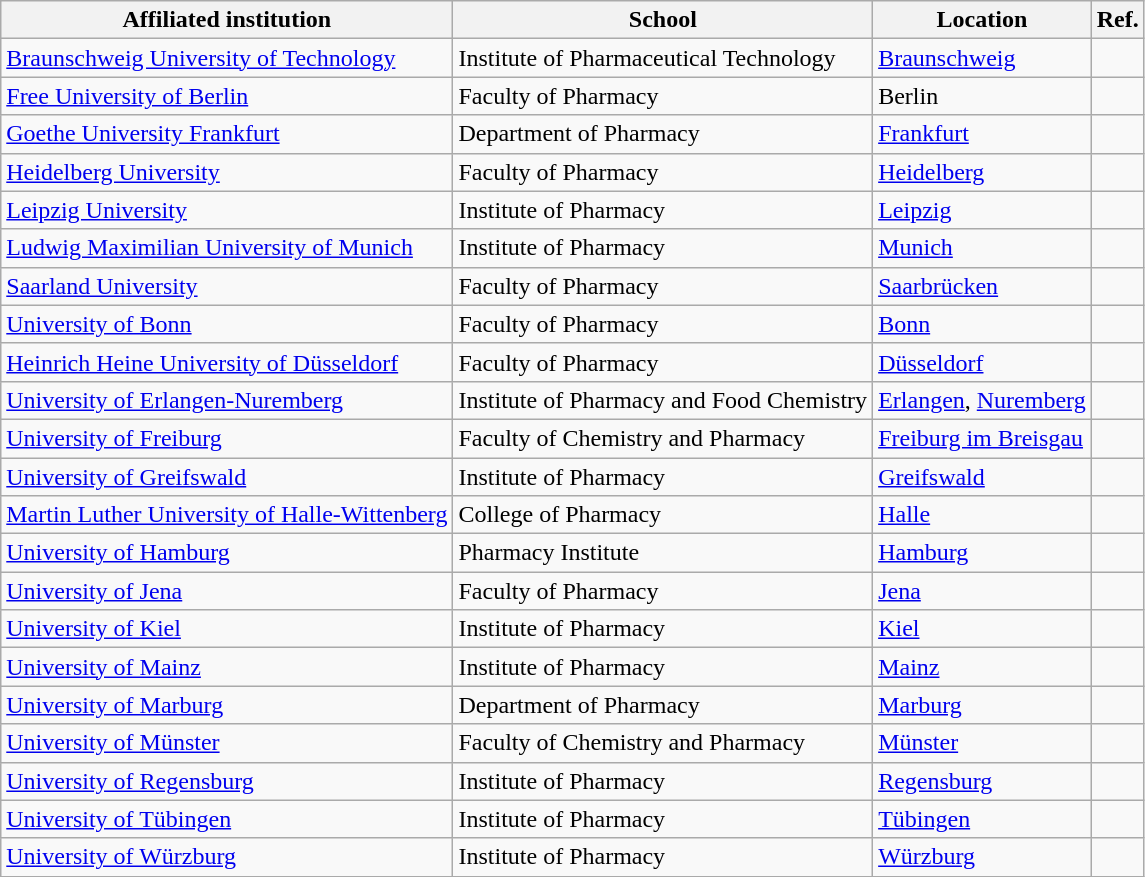<table class="wikitable sortable">
<tr>
<th>Affiliated institution</th>
<th>School</th>
<th>Location</th>
<th>Ref.</th>
</tr>
<tr>
<td><a href='#'>Braunschweig University of Technology</a></td>
<td>Institute of Pharmaceutical Technology</td>
<td><a href='#'>Braunschweig</a></td>
<td></td>
</tr>
<tr>
<td><a href='#'>Free University of Berlin</a></td>
<td>Faculty of Pharmacy</td>
<td>Berlin</td>
<td></td>
</tr>
<tr>
<td><a href='#'>Goethe University Frankfurt</a></td>
<td>Department of Pharmacy</td>
<td><a href='#'>Frankfurt</a></td>
<td></td>
</tr>
<tr>
<td><a href='#'>Heidelberg University</a></td>
<td>Faculty of Pharmacy</td>
<td><a href='#'>Heidelberg</a></td>
<td></td>
</tr>
<tr>
<td><a href='#'>Leipzig University</a></td>
<td>Institute of Pharmacy</td>
<td><a href='#'>Leipzig</a></td>
<td></td>
</tr>
<tr>
<td><a href='#'>Ludwig Maximilian University of Munich</a></td>
<td>Institute of Pharmacy</td>
<td><a href='#'>Munich</a></td>
<td></td>
</tr>
<tr>
<td><a href='#'>Saarland University</a></td>
<td>Faculty of Pharmacy</td>
<td><a href='#'>Saarbrücken</a></td>
<td></td>
</tr>
<tr>
<td><a href='#'>University of Bonn</a></td>
<td>Faculty of Pharmacy</td>
<td><a href='#'>Bonn</a></td>
<td></td>
</tr>
<tr>
<td><a href='#'>Heinrich Heine University of Düsseldorf</a></td>
<td>Faculty of Pharmacy</td>
<td><a href='#'>Düsseldorf</a></td>
<td></td>
</tr>
<tr>
<td><a href='#'>University of Erlangen-Nuremberg</a></td>
<td>Institute of Pharmacy and Food Chemistry</td>
<td><a href='#'>Erlangen</a>, <a href='#'>Nuremberg</a></td>
<td></td>
</tr>
<tr>
<td><a href='#'>University of Freiburg</a></td>
<td>Faculty of Chemistry and Pharmacy</td>
<td><a href='#'>Freiburg im Breisgau</a></td>
<td></td>
</tr>
<tr>
<td><a href='#'>University of Greifswald</a></td>
<td>Institute of Pharmacy</td>
<td><a href='#'>Greifswald</a></td>
<td></td>
</tr>
<tr>
<td><a href='#'>Martin Luther University of Halle-Wittenberg</a></td>
<td>College of Pharmacy</td>
<td><a href='#'>Halle</a></td>
<td></td>
</tr>
<tr>
<td><a href='#'>University of Hamburg</a></td>
<td>Pharmacy Institute</td>
<td><a href='#'>Hamburg</a></td>
<td></td>
</tr>
<tr>
<td><a href='#'>University of Jena</a></td>
<td>Faculty of Pharmacy</td>
<td><a href='#'>Jena</a></td>
<td></td>
</tr>
<tr>
<td><a href='#'>University of Kiel</a></td>
<td>Institute of Pharmacy</td>
<td><a href='#'>Kiel</a></td>
<td></td>
</tr>
<tr>
<td><a href='#'>University of Mainz</a></td>
<td>Institute of Pharmacy</td>
<td><a href='#'>Mainz</a></td>
<td></td>
</tr>
<tr>
<td><a href='#'>University of Marburg</a></td>
<td>Department of Pharmacy</td>
<td><a href='#'>Marburg</a></td>
<td></td>
</tr>
<tr>
<td><a href='#'>University of Münster</a></td>
<td>Faculty of Chemistry and Pharmacy</td>
<td><a href='#'>Münster</a></td>
<td></td>
</tr>
<tr>
<td><a href='#'>University of Regensburg</a></td>
<td>Institute of Pharmacy</td>
<td><a href='#'>Regensburg</a></td>
<td></td>
</tr>
<tr>
<td><a href='#'>University of Tübingen</a></td>
<td>Institute of Pharmacy</td>
<td><a href='#'>Tübingen</a></td>
<td></td>
</tr>
<tr>
<td><a href='#'>University of Würzburg</a></td>
<td>Institute of Pharmacy</td>
<td><a href='#'>Würzburg</a></td>
<td></td>
</tr>
</table>
